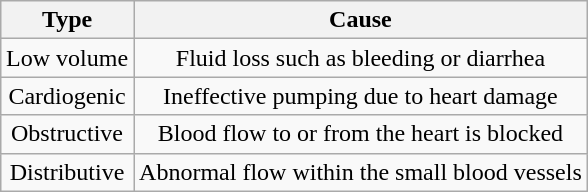<table class="wikitable" style="float: right; margin-left:15px; text-align:center">
<tr>
<th>Type</th>
<th>Cause</th>
</tr>
<tr>
<td>Low volume</td>
<td>Fluid loss such as bleeding or diarrhea</td>
</tr>
<tr>
<td>Cardiogenic</td>
<td>Ineffective pumping due to heart damage</td>
</tr>
<tr>
<td>Obstructive</td>
<td>Blood flow to or from the heart is blocked</td>
</tr>
<tr>
<td>Distributive</td>
<td>Abnormal flow within the small blood vessels</td>
</tr>
</table>
